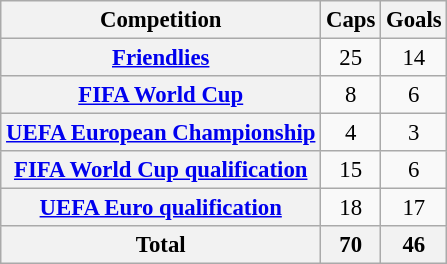<table class="wikitable plainrowheaders sortable" style="text-align:center; font-size:95%">
<tr>
<th scope="col">Competition</th>
<th scope="col">Caps</th>
<th scope="col">Goals</th>
</tr>
<tr>
<th scope="row"><a href='#'>Friendlies</a></th>
<td>25</td>
<td>14</td>
</tr>
<tr>
<th scope="row"><a href='#'>FIFA World Cup</a></th>
<td>8</td>
<td>6</td>
</tr>
<tr>
<th scope="row"><a href='#'>UEFA European Championship</a></th>
<td>4</td>
<td>3</td>
</tr>
<tr>
<th scope="row"><a href='#'>FIFA World Cup qualification</a></th>
<td>15</td>
<td>6</td>
</tr>
<tr>
<th scope="row"><a href='#'>UEFA Euro qualification</a></th>
<td>18</td>
<td>17</td>
</tr>
<tr>
<th>Total</th>
<th>70</th>
<th>46</th>
</tr>
</table>
